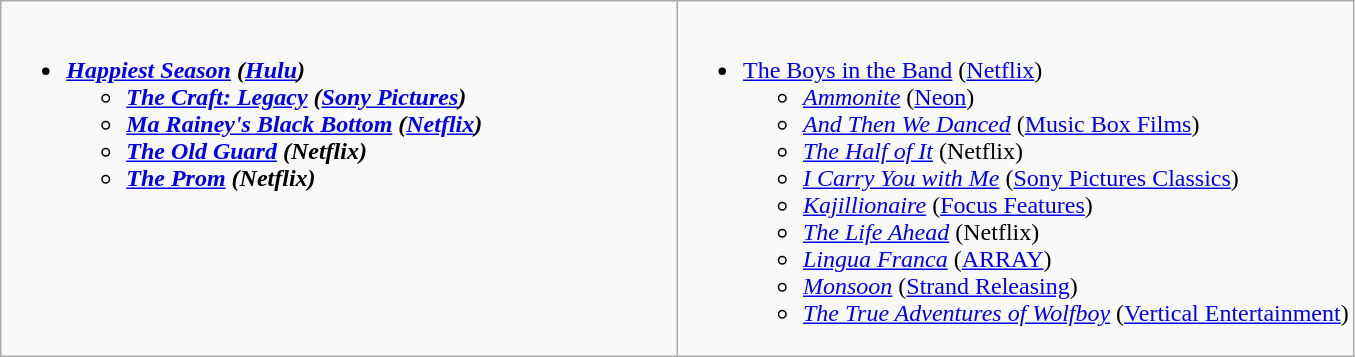<table class=wikitable>
<tr>
<td style="vertical-align:top; width:50%;"><br><ul><li><strong><em><a href='#'>Happiest Season</a><em> (<a href='#'>Hulu</a>)<strong><ul><li></em><a href='#'>The Craft: Legacy</a><em> (<a href='#'>Sony Pictures</a>)</li><li></em><a href='#'>Ma Rainey's Black Bottom</a><em> (<a href='#'>Netflix</a>)</li><li></em><a href='#'>The Old Guard</a><em> (Netflix)</li><li></em><a href='#'>The Prom</a><em> (Netflix)</li></ul></li></ul></td>
<td style="vertical-align:top; width:50%;"><br><ul><li></em></strong><a href='#'>The Boys in the Band</a></em> (<a href='#'>Netflix</a>)</strong><ul><li><em><a href='#'>Ammonite</a></em> (<a href='#'>Neon</a>)</li><li><em><a href='#'>And Then We Danced</a></em> (<a href='#'>Music Box Films</a>)</li><li><em><a href='#'>The Half of It</a></em> (Netflix)</li><li><em><a href='#'>I Carry You with Me</a></em> (<a href='#'>Sony Pictures Classics</a>)</li><li><em><a href='#'>Kajillionaire</a></em> (<a href='#'>Focus Features</a>)</li><li><em><a href='#'>The Life Ahead</a></em> (Netflix)</li><li><em><a href='#'>Lingua Franca</a></em> (<a href='#'>ARRAY</a>)</li><li><em><a href='#'>Monsoon</a></em> (<a href='#'>Strand Releasing</a>)</li><li><em><a href='#'>The True Adventures of Wolfboy</a></em> (<a href='#'>Vertical Entertainment</a>)</li></ul></li></ul></td>
</tr>
</table>
